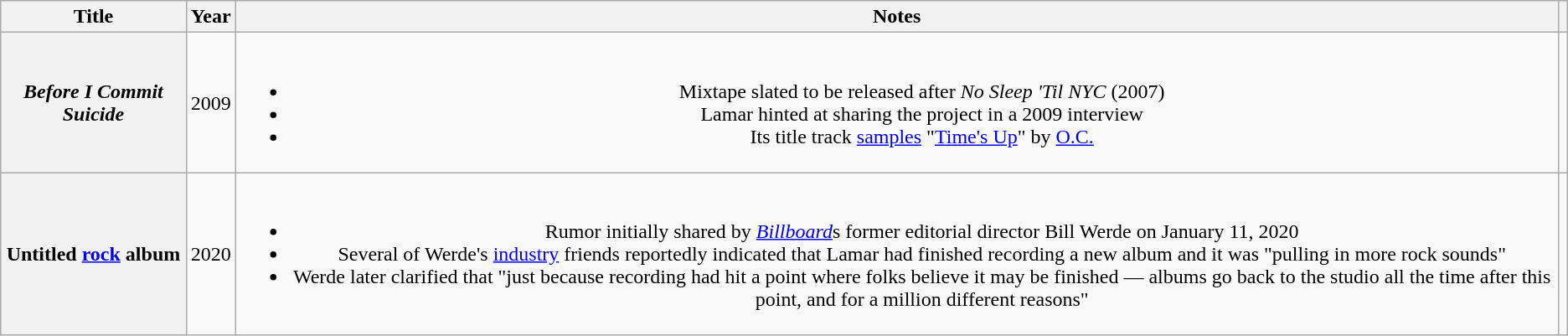<table class="wikitable plainrowheaders" style="text-align:center;">
<tr>
<th scope="col">Title</th>
<th scope="col">Year</th>
<th scope="col">Notes</th>
<th scope="col" class="unsortable"></th>
</tr>
<tr>
<th scope="row"><em>Before I Commit Suicide</em></th>
<td>2009</td>
<td><br><ul><li>Mixtape slated to be released after <em>No Sleep 'Til NYC</em> (2007)</li><li>Lamar hinted at sharing the project in a 2009 interview</li><li>Its title track <a href='#'>samples</a> "<a href='#'>Time's Up</a>" by <a href='#'>O.C.</a></li></ul></td>
<td style="text-align:center;"></td>
</tr>
<tr>
<th scope="row">Untitled <a href='#'>rock</a> album</th>
<td>2020</td>
<td><br><ul><li>Rumor initially shared by <em><a href='#'>Billboard</a></em>s former editorial director Bill Werde on January 11, 2020</li><li>Several of Werde's <a href='#'>industry</a> friends reportedly indicated that Lamar had finished recording a new album and it was "pulling in more rock sounds"</li><li>Werde later clarified that "just because recording had hit a point where folks believe it may be finished — albums go back to the studio all the time after this point, and for a million different reasons"</li></ul></td>
<td style="text-align:center;"><br></td>
</tr>
</table>
